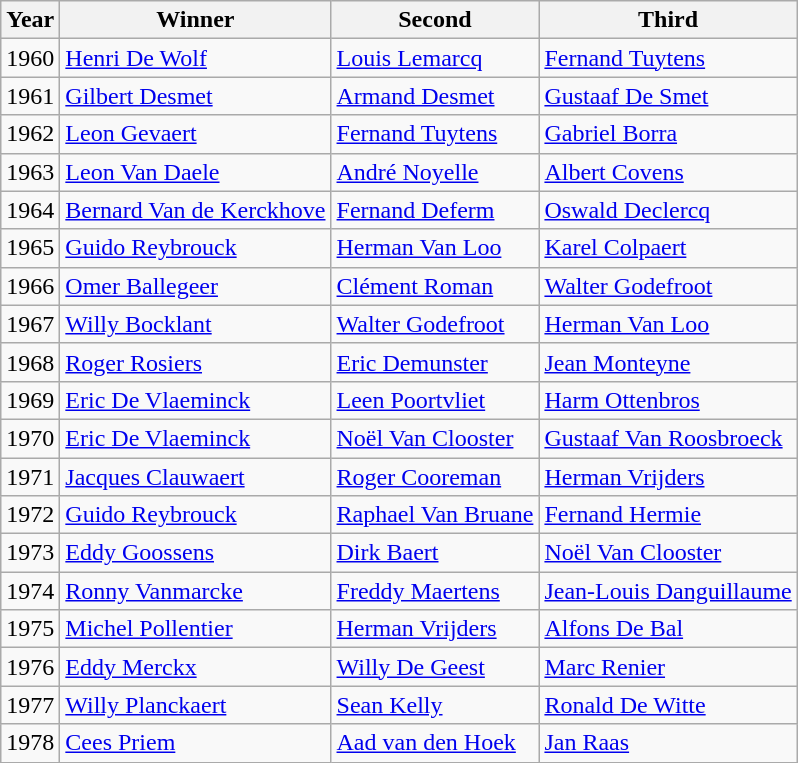<table class="wikitable">
<tr>
<th>Year</th>
<th>Winner</th>
<th>Second</th>
<th>Third</th>
</tr>
<tr>
<td>1960</td>
<td> <a href='#'>Henri De Wolf</a></td>
<td> <a href='#'>Louis Lemarcq</a></td>
<td> <a href='#'>Fernand Tuytens</a></td>
</tr>
<tr>
<td>1961</td>
<td> <a href='#'>Gilbert Desmet</a></td>
<td> <a href='#'>Armand Desmet</a></td>
<td> <a href='#'>Gustaaf De Smet</a></td>
</tr>
<tr>
<td>1962</td>
<td> <a href='#'>Leon Gevaert</a></td>
<td> <a href='#'>Fernand Tuytens</a></td>
<td> <a href='#'>Gabriel Borra</a></td>
</tr>
<tr>
<td>1963</td>
<td> <a href='#'>Leon Van Daele</a></td>
<td> <a href='#'>André Noyelle</a></td>
<td> <a href='#'>Albert Covens</a></td>
</tr>
<tr>
<td>1964</td>
<td> <a href='#'>Bernard Van de Kerckhove</a></td>
<td> <a href='#'>Fernand Deferm</a></td>
<td> <a href='#'>Oswald Declercq</a></td>
</tr>
<tr>
<td>1965</td>
<td> <a href='#'>Guido Reybrouck</a></td>
<td> <a href='#'>Herman Van Loo</a></td>
<td> <a href='#'>Karel Colpaert</a></td>
</tr>
<tr>
<td>1966</td>
<td> <a href='#'>Omer Ballegeer</a></td>
<td> <a href='#'>Clément Roman</a></td>
<td> <a href='#'>Walter Godefroot</a></td>
</tr>
<tr>
<td>1967</td>
<td> <a href='#'>Willy Bocklant</a></td>
<td> <a href='#'>Walter Godefroot</a></td>
<td> <a href='#'>Herman Van Loo</a></td>
</tr>
<tr>
<td>1968</td>
<td> <a href='#'>Roger Rosiers</a></td>
<td> <a href='#'>Eric Demunster</a></td>
<td> <a href='#'>Jean Monteyne</a></td>
</tr>
<tr>
<td>1969</td>
<td> <a href='#'>Eric De Vlaeminck</a></td>
<td> <a href='#'>Leen Poortvliet</a></td>
<td> <a href='#'>Harm Ottenbros</a></td>
</tr>
<tr>
<td>1970</td>
<td> <a href='#'>Eric De Vlaeminck</a></td>
<td> <a href='#'>Noël Van Clooster</a></td>
<td> <a href='#'>Gustaaf Van Roosbroeck</a></td>
</tr>
<tr>
<td>1971</td>
<td> <a href='#'>Jacques Clauwaert</a></td>
<td> <a href='#'>Roger Cooreman</a></td>
<td> <a href='#'>Herman Vrijders</a></td>
</tr>
<tr>
<td>1972</td>
<td> <a href='#'>Guido Reybrouck</a></td>
<td> <a href='#'>Raphael Van Bruane</a></td>
<td> <a href='#'>Fernand Hermie</a></td>
</tr>
<tr>
<td>1973</td>
<td> <a href='#'>Eddy Goossens</a></td>
<td> <a href='#'>Dirk Baert</a></td>
<td> <a href='#'>Noël Van Clooster</a></td>
</tr>
<tr>
<td>1974</td>
<td> <a href='#'>Ronny Vanmarcke</a></td>
<td> <a href='#'>Freddy Maertens</a></td>
<td> <a href='#'>Jean-Louis Danguillaume</a></td>
</tr>
<tr>
<td>1975</td>
<td> <a href='#'>Michel Pollentier</a></td>
<td> <a href='#'>Herman Vrijders</a></td>
<td> <a href='#'>Alfons De Bal</a></td>
</tr>
<tr>
<td>1976</td>
<td> <a href='#'>Eddy Merckx</a></td>
<td> <a href='#'>Willy De Geest</a></td>
<td> <a href='#'>Marc Renier</a></td>
</tr>
<tr>
<td>1977</td>
<td> <a href='#'>Willy Planckaert</a></td>
<td> <a href='#'>Sean Kelly</a></td>
<td> <a href='#'>Ronald De Witte</a></td>
</tr>
<tr>
<td>1978</td>
<td> <a href='#'>Cees Priem</a></td>
<td> <a href='#'>Aad van den Hoek</a></td>
<td> <a href='#'>Jan Raas</a></td>
</tr>
</table>
